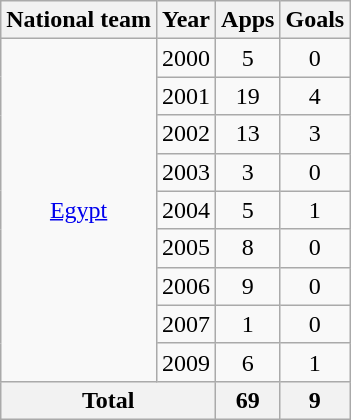<table class="wikitable" style="text-align:center">
<tr>
<th>National team</th>
<th>Year</th>
<th>Apps</th>
<th>Goals</th>
</tr>
<tr>
<td rowspan="9"><a href='#'>Egypt</a></td>
<td>2000</td>
<td>5</td>
<td>0</td>
</tr>
<tr>
<td>2001</td>
<td>19</td>
<td>4</td>
</tr>
<tr>
<td>2002</td>
<td>13</td>
<td>3</td>
</tr>
<tr>
<td>2003</td>
<td>3</td>
<td>0</td>
</tr>
<tr>
<td>2004</td>
<td>5</td>
<td>1</td>
</tr>
<tr>
<td>2005</td>
<td>8</td>
<td>0</td>
</tr>
<tr>
<td>2006</td>
<td>9</td>
<td>0</td>
</tr>
<tr>
<td>2007</td>
<td>1</td>
<td>0</td>
</tr>
<tr>
<td>2009</td>
<td>6</td>
<td>1</td>
</tr>
<tr>
<th colspan="2">Total</th>
<th>69</th>
<th>9</th>
</tr>
</table>
